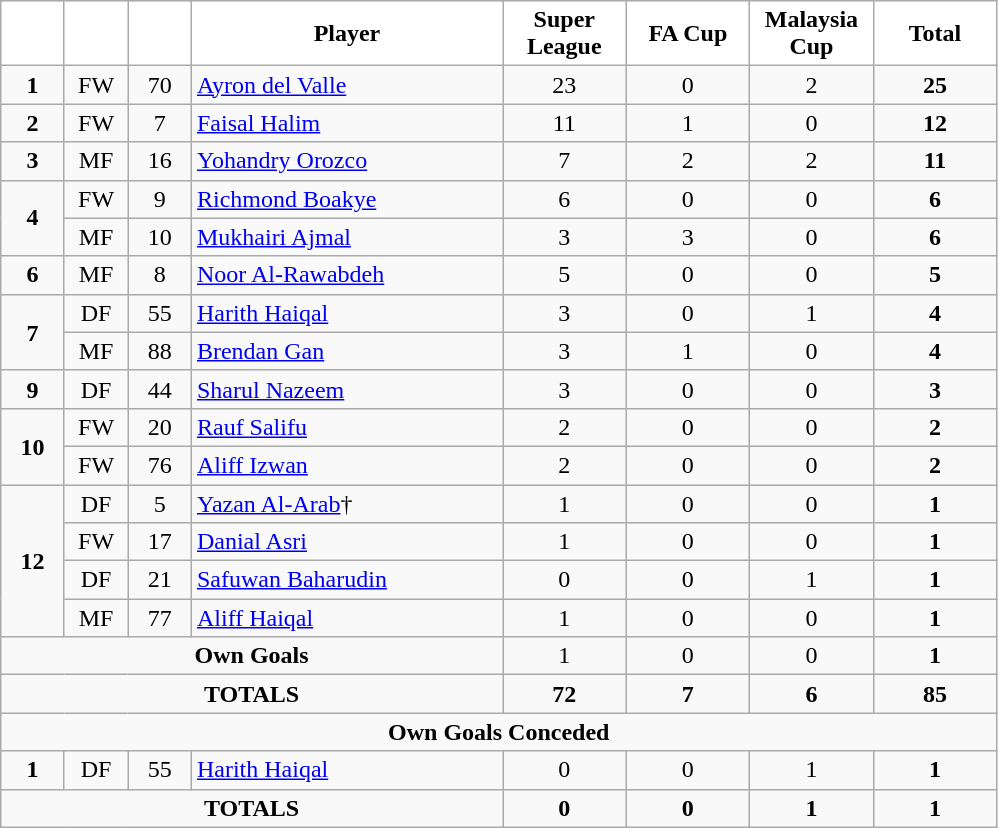<table class="wikitable" style="text-align:center;">
<tr>
<th style="background:white; color:black; width:35px;"></th>
<th style="background:white; color:black; width:35px;"></th>
<th style="background:white; color:black; width:35px;"></th>
<th style="background:white; color:black; width:200px;">Player</th>
<th style="background:white; color:black; width:75px;">Super League</th>
<th style="background:white; color:black; width:75px;">FA Cup</th>
<th style="background:white; color:black; width:75px;">Malaysia Cup</th>
<th style="background:white; color:black; width:75px;">Total</th>
</tr>
<tr>
<td><strong>1</strong></td>
<td>FW</td>
<td>70</td>
<td align="left"> <a href='#'>Ayron del Valle</a></td>
<td>23</td>
<td>0</td>
<td>2</td>
<td><strong>25</strong></td>
</tr>
<tr>
<td><strong>2</strong></td>
<td>FW</td>
<td>7</td>
<td align="left"> <a href='#'>Faisal Halim</a></td>
<td>11</td>
<td>1</td>
<td>0</td>
<td><strong>12</strong></td>
</tr>
<tr>
<td><strong>3</strong></td>
<td>MF</td>
<td>16</td>
<td align="left"> <a href='#'>Yohandry Orozco</a></td>
<td>7</td>
<td>2</td>
<td>2</td>
<td><strong>11</strong></td>
</tr>
<tr>
<td rowspan="2"><strong>4</strong></td>
<td>FW</td>
<td>9</td>
<td align="left"> <a href='#'>Richmond Boakye</a></td>
<td>6</td>
<td>0</td>
<td>0</td>
<td><strong>6</strong></td>
</tr>
<tr>
<td>MF</td>
<td>10</td>
<td align="left"> <a href='#'>Mukhairi Ajmal</a></td>
<td>3</td>
<td>3</td>
<td>0</td>
<td><strong>6</strong></td>
</tr>
<tr>
<td><strong>6</strong></td>
<td>MF</td>
<td>8</td>
<td align="left"> <a href='#'>Noor Al-Rawabdeh</a></td>
<td>5</td>
<td>0</td>
<td>0</td>
<td><strong>5</strong></td>
</tr>
<tr>
<td rowspan="2"><strong>7</strong></td>
<td>DF</td>
<td>55</td>
<td align="left"> <a href='#'>Harith Haiqal</a></td>
<td>3</td>
<td>0</td>
<td>1</td>
<td><strong>4</strong></td>
</tr>
<tr>
<td>MF</td>
<td>88</td>
<td align="left"> <a href='#'>Brendan Gan</a></td>
<td>3</td>
<td>1</td>
<td>0</td>
<td><strong>4</strong></td>
</tr>
<tr>
<td><strong>9</strong></td>
<td>DF</td>
<td>44</td>
<td align="left"> <a href='#'>Sharul Nazeem</a></td>
<td>3</td>
<td>0</td>
<td>0</td>
<td><strong>3</strong></td>
</tr>
<tr>
<td rowspan="2"><strong>10</strong></td>
<td>FW</td>
<td>20</td>
<td align="left"> <a href='#'>Rauf Salifu</a></td>
<td>2</td>
<td>0</td>
<td>0</td>
<td><strong>2</strong></td>
</tr>
<tr>
<td>FW</td>
<td>76</td>
<td align="left"> <a href='#'>Aliff Izwan</a></td>
<td>2</td>
<td>0</td>
<td>0</td>
<td><strong>2</strong></td>
</tr>
<tr>
<td rowspan="4"><strong>12</strong></td>
<td>DF</td>
<td>5</td>
<td align="left"> <a href='#'>Yazan Al-Arab</a>†</td>
<td>1</td>
<td>0</td>
<td>0</td>
<td><strong>1</strong></td>
</tr>
<tr>
<td>FW</td>
<td>17</td>
<td align="left"> <a href='#'>Danial Asri</a></td>
<td>1</td>
<td>0</td>
<td>0</td>
<td><strong>1</strong></td>
</tr>
<tr>
<td>DF</td>
<td>21</td>
<td align="left"> <a href='#'>Safuwan Baharudin</a></td>
<td>0</td>
<td>0</td>
<td>1</td>
<td><strong>1</strong></td>
</tr>
<tr>
<td>MF</td>
<td>77</td>
<td align="left"> <a href='#'>Aliff Haiqal</a></td>
<td>1</td>
<td>0</td>
<td>0</td>
<td><strong>1</strong></td>
</tr>
<tr>
<td colspan="4"><strong>Own Goals</strong></td>
<td>1</td>
<td>0</td>
<td>0</td>
<td><strong>1</strong></td>
</tr>
<tr>
<td colspan="4"><strong>TOTALS</strong></td>
<td><strong>72</strong></td>
<td><strong>7</strong></td>
<td><strong>6</strong></td>
<td><strong>85</strong></td>
</tr>
<tr>
<td colspan="9"><strong>Own Goals Conceded</strong></td>
</tr>
<tr>
<td><strong>1</strong></td>
<td>DF</td>
<td>55</td>
<td align="left"> <a href='#'>Harith Haiqal</a></td>
<td>0</td>
<td>0</td>
<td>1</td>
<td><strong>1</strong></td>
</tr>
<tr>
<td colspan="4"><strong>TOTALS</strong></td>
<td><strong>0</strong></td>
<td><strong>0</strong></td>
<td><strong>1</strong></td>
<td><strong>1</strong></td>
</tr>
</table>
